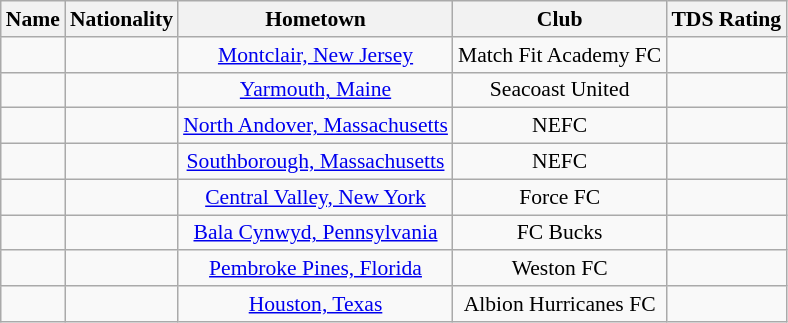<table class="wikitable" style="font-size:90%; text-align: center;" border="1">
<tr>
<th>Name</th>
<th>Nationality</th>
<th>Hometown</th>
<th>Club</th>
<th>TDS Rating</th>
</tr>
<tr>
<td></td>
<td></td>
<td><a href='#'>Montclair, New Jersey</a></td>
<td>Match Fit Academy FC</td>
<td></td>
</tr>
<tr>
<td></td>
<td></td>
<td><a href='#'>Yarmouth, Maine</a></td>
<td>Seacoast United</td>
<td></td>
</tr>
<tr>
<td></td>
<td></td>
<td><a href='#'>North Andover, Massachusetts</a></td>
<td>NEFC</td>
<td></td>
</tr>
<tr>
<td></td>
<td></td>
<td><a href='#'>Southborough, Massachusetts</a></td>
<td>NEFC</td>
<td></td>
</tr>
<tr>
<td></td>
<td></td>
<td><a href='#'>Central Valley, New York</a></td>
<td>Force FC</td>
<td></td>
</tr>
<tr>
<td></td>
<td></td>
<td><a href='#'>Bala Cynwyd, Pennsylvania</a></td>
<td>FC Bucks</td>
<td></td>
</tr>
<tr>
<td></td>
<td></td>
<td><a href='#'>Pembroke Pines, Florida</a></td>
<td>Weston FC</td>
<td></td>
</tr>
<tr>
<td></td>
<td></td>
<td><a href='#'>Houston, Texas</a></td>
<td>Albion Hurricanes FC</td>
<td></td>
</tr>
</table>
